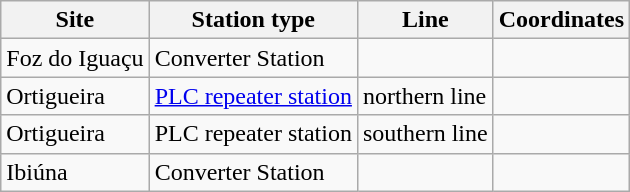<table class="wikitable sortable">
<tr>
<th>Site</th>
<th>Station type</th>
<th>Line</th>
<th>Coordinates</th>
</tr>
<tr>
<td>Foz do Iguaçu</td>
<td>Converter Station</td>
<td></td>
<td></td>
</tr>
<tr>
<td>Ortigueira</td>
<td><a href='#'>PLC repeater station</a></td>
<td>northern line</td>
<td></td>
</tr>
<tr>
<td>Ortigueira</td>
<td>PLC repeater station</td>
<td>southern line</td>
<td></td>
</tr>
<tr>
<td>Ibiúna</td>
<td>Converter Station</td>
<td></td>
<td></td>
</tr>
</table>
